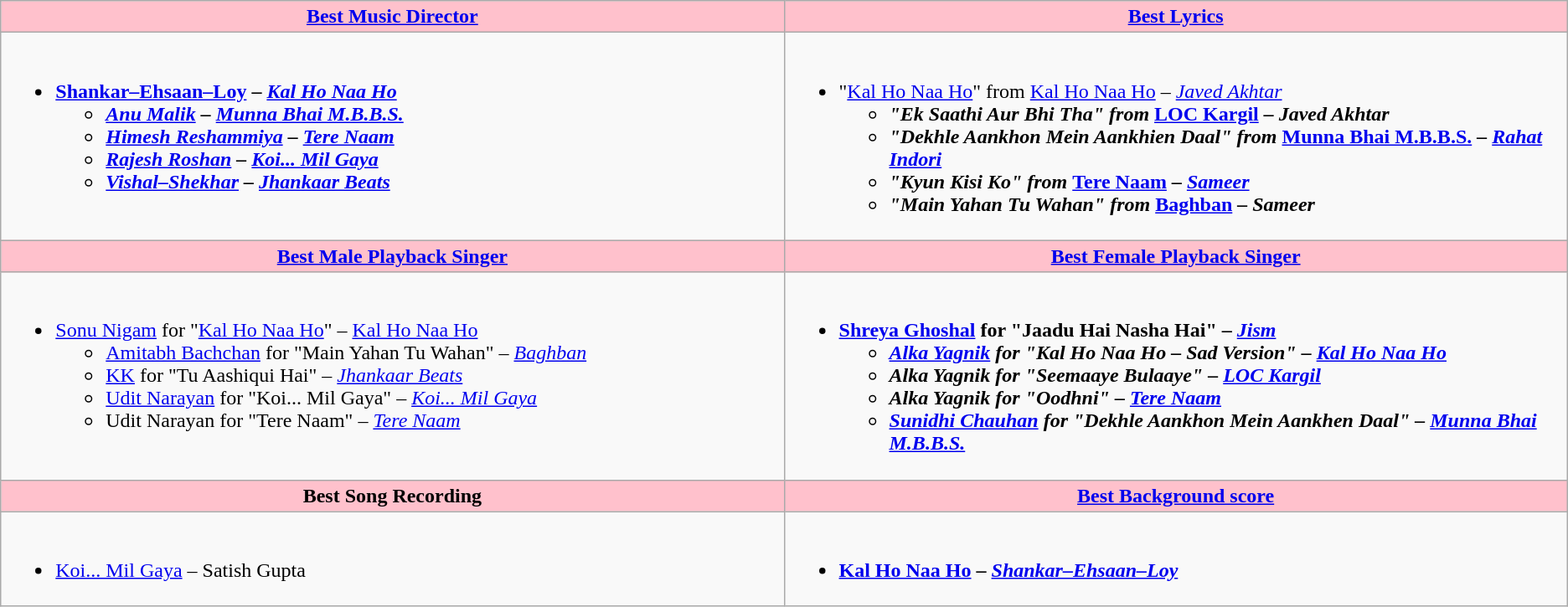<table class=wikitable style="width=150%">
<tr>
<th ! style="background:#ffc1cc; width:50%;"><a href='#'>Best Music Director</a></th>
<th ! style="background:#ffc1cc; width:50%;"><a href='#'>Best Lyrics</a></th>
</tr>
<tr valign="top">
<td><br><ul><li><strong><a href='#'>Shankar–Ehsaan–Loy</a> – <em><a href='#'>Kal Ho Naa Ho</a><strong><em><ul><li><a href='#'>Anu Malik</a> – </em><a href='#'>Munna Bhai M.B.B.S.</a><em></li><li><a href='#'>Himesh Reshammiya</a> – </em><a href='#'>Tere Naam</a><em></li><li><a href='#'>Rajesh Roshan</a> – </em><a href='#'>Koi... Mil Gaya</a><em></li><li><a href='#'>Vishal–Shekhar</a> – </em><a href='#'>Jhankaar Beats</a><em></li></ul></li></ul></td>
<td><br><ul><li></strong>"<a href='#'>Kal Ho Naa Ho</a>" from </em><a href='#'>Kal Ho Naa Ho</a><em> – <a href='#'>Javed Akhtar</a><strong><ul><li>"Ek Saathi Aur Bhi Tha" from </em><a href='#'>LOC Kargil</a><em> – Javed Akhtar</li><li>"Dekhle Aankhon Mein Aankhien Daal" from </em><a href='#'>Munna Bhai M.B.B.S.</a><em> – <a href='#'>Rahat Indori</a></li><li>"Kyun Kisi Ko" from </em><a href='#'>Tere Naam</a><em> – <a href='#'>Sameer</a></li><li>"Main Yahan Tu Wahan" from </em><a href='#'>Baghban</a><em> – Sameer</li></ul></li></ul></td>
</tr>
<tr>
<th ! style="background:#ffc1cc; width:50%;"><a href='#'>Best Male Playback Singer</a></th>
<th ! style="background:#ffc1cc; width:50%;"><a href='#'>Best Female Playback Singer</a></th>
</tr>
<tr valign="top">
<td><br><ul><li></strong><a href='#'>Sonu Nigam</a> for "<a href='#'>Kal Ho Naa Ho</a>" – </em><a href='#'>Kal Ho Naa Ho</a></em></strong><ul><li><a href='#'>Amitabh Bachchan</a> for "Main Yahan Tu Wahan" – <em><a href='#'>Baghban</a></em></li><li><a href='#'>KK</a> for "Tu Aashiqui Hai" – <em><a href='#'>Jhankaar Beats</a></em></li><li><a href='#'>Udit Narayan</a> for "Koi... Mil Gaya" – <em><a href='#'>Koi... Mil Gaya</a></em></li><li>Udit Narayan for "Tere Naam" – <em><a href='#'>Tere Naam</a></em></li></ul></li></ul></td>
<td><br><ul><li><strong><a href='#'>Shreya Ghoshal</a> for "Jaadu Hai Nasha Hai" – <em><a href='#'>Jism</a><strong><em><ul><li><a href='#'>Alka Yagnik</a> for "Kal Ho Naa Ho – Sad Version" – </em><a href='#'>Kal Ho Naa Ho</a><em></li><li>Alka Yagnik for "Seemaaye Bulaaye" – </em><a href='#'>LOC Kargil</a><em></li><li>Alka Yagnik for "Oodhni" – </em><a href='#'>Tere Naam</a><em></li><li><a href='#'>Sunidhi Chauhan</a> for "Dekhle Aankhon Mein Aankhen Daal" – </em><a href='#'>Munna Bhai M.B.B.S.</a><em></li></ul></li></ul></td>
</tr>
<tr>
<th ! style="background:#ffc1cc; width:50%;">Best Song Recording</th>
<th ! style="background:#ffc1cc; width:50%;"><a href='#'>Best Background score</a></th>
</tr>
<tr valign="top">
<td><br><ul><li></strong><a href='#'>Koi... Mil Gaya</a> – </em>Satish Gupta</em></strong></li></ul></td>
<td><br><ul><li><strong><a href='#'>Kal Ho Naa Ho</a> – <em><a href='#'>Shankar–Ehsaan–Loy</a><strong><em></li></ul></td>
</tr>
</table>
